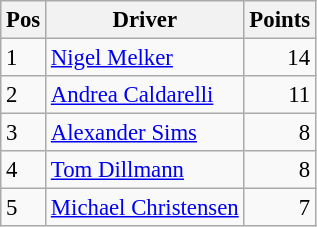<table class="wikitable" style="font-size: 95%;">
<tr>
<th>Pos</th>
<th>Driver</th>
<th>Points</th>
</tr>
<tr>
<td>1</td>
<td> <a href='#'>Nigel Melker</a></td>
<td align="right">14</td>
</tr>
<tr>
<td>2</td>
<td> <a href='#'>Andrea Caldarelli</a></td>
<td align="right">11</td>
</tr>
<tr>
<td>3</td>
<td> <a href='#'>Alexander Sims</a></td>
<td align="right">8</td>
</tr>
<tr>
<td>4</td>
<td> <a href='#'>Tom Dillmann</a></td>
<td align="right">8</td>
</tr>
<tr>
<td>5</td>
<td> <a href='#'>Michael Christensen</a></td>
<td align="right">7</td>
</tr>
</table>
